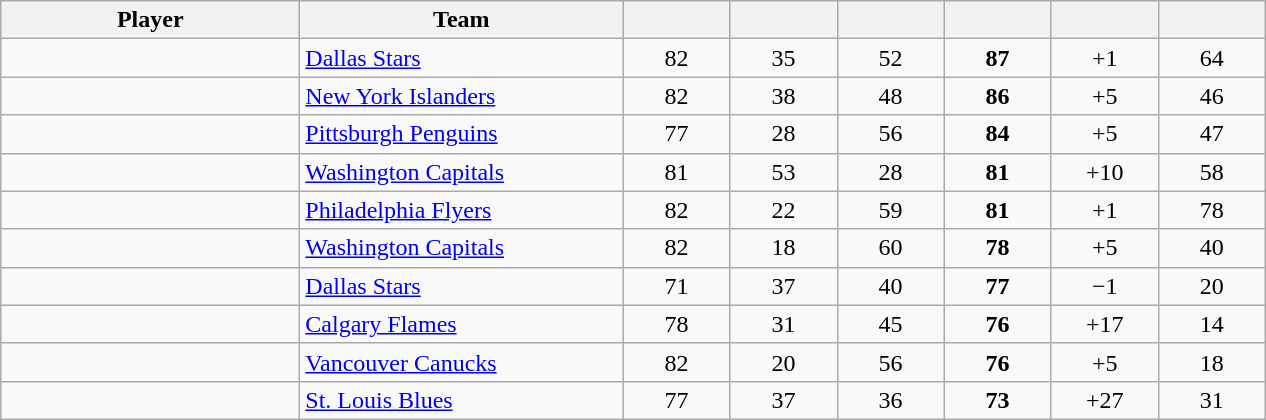<table class="wikitable sortable">
<tr>
<th style="width: 12em;">Player</th>
<th style="width: 13em;">Team</th>
<th style="width: 4em;"></th>
<th style="width: 4em;"></th>
<th style="width: 4em;"></th>
<th style="width: 4em;"></th>
<th data-sort-type="number" style="width: 4em;"></th>
<th style="width: 4em;"></th>
</tr>
<tr style="text-align:center;">
<td style="text-align:left;"></td>
<td style="text-align:left;"><a href='#'>Dallas Stars</a></td>
<td>82</td>
<td>35</td>
<td>52</td>
<td><strong>87</strong></td>
<td>+1</td>
<td>64</td>
</tr>
<tr style="text-align:center;">
<td style="text-align:left;"></td>
<td style="text-align:left;"><a href='#'>New York Islanders</a></td>
<td>82</td>
<td>38</td>
<td>48</td>
<td><strong>86</strong></td>
<td>+5</td>
<td>46</td>
</tr>
<tr style="text-align:center;">
<td style="text-align:left;"></td>
<td style="text-align:left;"><a href='#'>Pittsburgh Penguins</a></td>
<td>77</td>
<td>28</td>
<td>56</td>
<td><strong>84</strong></td>
<td>+5</td>
<td>47</td>
</tr>
<tr style="text-align:center;">
<td style="text-align:left;"></td>
<td style="text-align:left;"><a href='#'>Washington Capitals</a></td>
<td>81</td>
<td>53</td>
<td>28</td>
<td><strong>81</strong></td>
<td>+10</td>
<td>58</td>
</tr>
<tr style="text-align:center;">
<td style="text-align:left;"></td>
<td style="text-align:left;"><a href='#'>Philadelphia Flyers</a></td>
<td>82</td>
<td>22</td>
<td>59</td>
<td><strong>81</strong></td>
<td>+1</td>
<td>78</td>
</tr>
<tr style="text-align:center;">
<td style="text-align:left;"></td>
<td style="text-align:left;"><a href='#'>Washington Capitals</a></td>
<td>82</td>
<td>18</td>
<td>60</td>
<td><strong>78</strong></td>
<td>+5</td>
<td>40</td>
</tr>
<tr style="text-align:center;">
<td style="text-align:left;"></td>
<td style="text-align:left;"><a href='#'>Dallas Stars</a></td>
<td>71</td>
<td>37</td>
<td>40</td>
<td><strong>77</strong></td>
<td>−1</td>
<td>20</td>
</tr>
<tr style="text-align:center;">
<td style="text-align:left;"></td>
<td style="text-align:left;"><a href='#'>Calgary Flames</a></td>
<td>78</td>
<td>31</td>
<td>45</td>
<td><strong>76</strong></td>
<td>+17</td>
<td>14</td>
</tr>
<tr style="text-align:center;">
<td style="text-align:left;"></td>
<td style="text-align:left;"><a href='#'>Vancouver Canucks</a></td>
<td>82</td>
<td>20</td>
<td>56</td>
<td><strong>76</strong></td>
<td>+5</td>
<td>18</td>
</tr>
<tr style="text-align:center;">
<td style="text-align:left;"></td>
<td style="text-align:left;"><a href='#'>St. Louis Blues</a></td>
<td>77</td>
<td>37</td>
<td>36</td>
<td><strong>73</strong></td>
<td>+27</td>
<td>31</td>
</tr>
</table>
